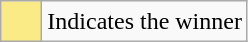<table class="wikitable">
<tr>
<td style="background:#FAEB86; height:20px; width:20px"></td>
<td>Indicates the winner</td>
</tr>
</table>
